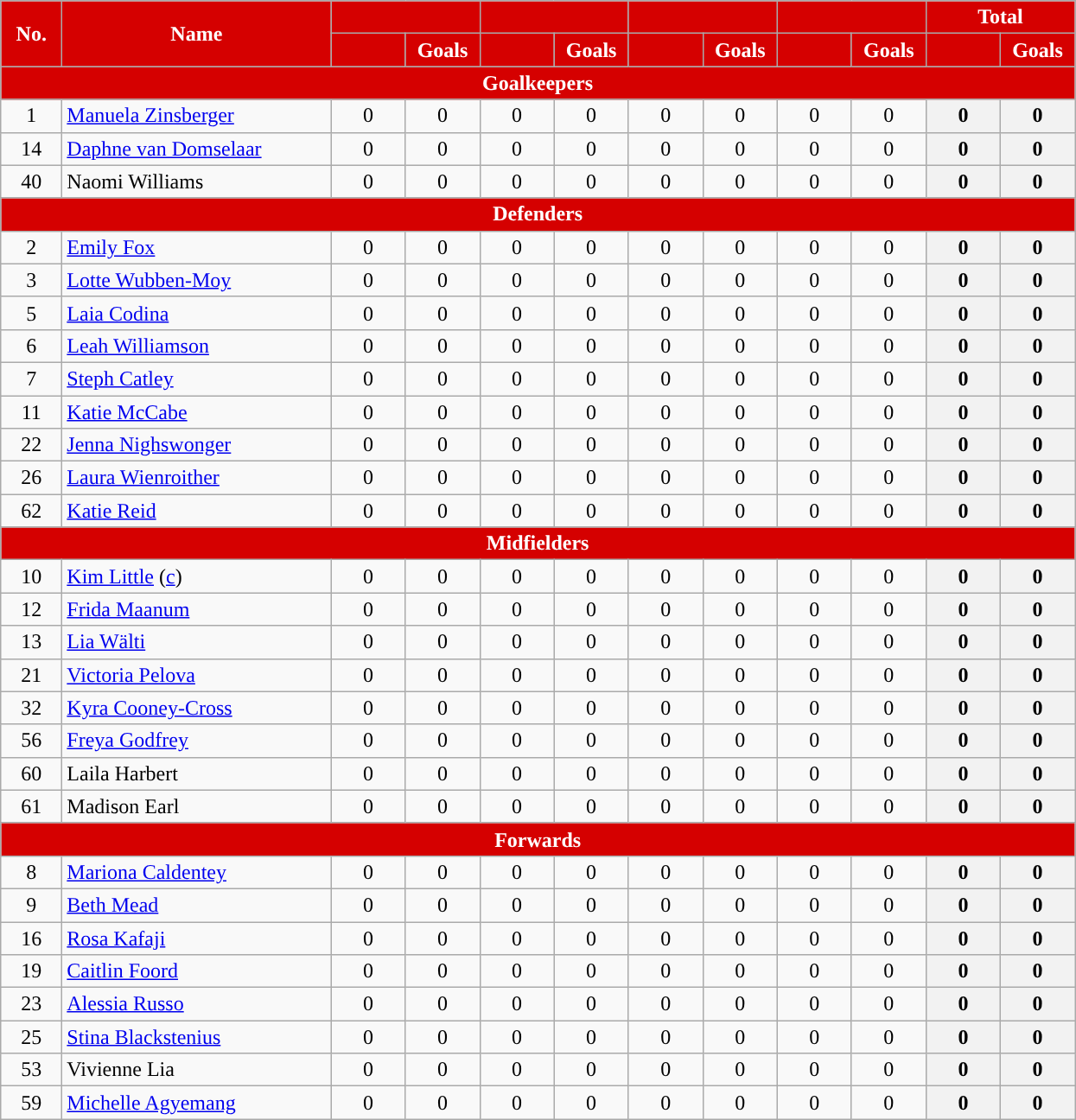<table class="wikitable" style="text-align:center; font-size:100%; ">
<tr>
<th style="background:#d50000; color:white; text-align:center; width:40px;" rowspan="2">No.</th>
<th style="background:#d50000; color:white; text-align:center; width:200px;" rowspan="2">Name</th>
<th style="background:#d50000; color:white; text-align:center;" colspan="2"><a href='#'></a></th>
<th style="background:#d50000; color:white; text-align:center;" colspan="2"><a href='#'></a></th>
<th style="background:#d50000; color:white; text-align:center;" colspan="2"><a href='#'></a></th>
<th style="background:#d50000; color:white; text-align:center;" colspan="2"><a href='#'></a></th>
<th style="background:#d50000; color:white; text-align:center;" colspan="2">Total</th>
</tr>
<tr>
<th style="background:#d50000; color:white; text-align:center; width:50px;"></th>
<th style="background:#d50000; color:white; text-align:center; width:50px;">Goals</th>
<th style="background:#d50000; color:white; text-align:center; width:50px;"></th>
<th style="background:#d50000; color:white; text-align:center; width:50px;">Goals</th>
<th style="background:#d50000; color:white; text-align:center; width:50px;"></th>
<th style="background:#d50000; color:white; text-align:center; width:50px;">Goals</th>
<th style="background:#d50000; color:white; text-align:center; width:50px;"></th>
<th style="background:#d50000; color:white; text-align:center; width:50px;">Goals</th>
<th style="background:#d50000; color:white; text-align:center; width:50px;"></th>
<th style="background:#d50000; color:white; text-align:center; width:50px;">Goals</th>
</tr>
<tr>
<th colspan="12" style="background:#d50000; color:white; text-align:center;">Goalkeepers</th>
</tr>
<tr>
<td>1</td>
<td align="left"> <a href='#'>Manuela Zinsberger</a></td>
<td>0</td>
<td>0</td>
<td>0</td>
<td>0</td>
<td>0</td>
<td>0</td>
<td>0</td>
<td>0</td>
<th>0</th>
<th>0</th>
</tr>
<tr>
<td>14</td>
<td align="left"> <a href='#'>Daphne van Domselaar</a></td>
<td>0</td>
<td>0</td>
<td>0</td>
<td>0</td>
<td>0</td>
<td>0</td>
<td>0</td>
<td>0</td>
<th>0</th>
<th>0</th>
</tr>
<tr>
<td>40</td>
<td align="left"> Naomi Williams</td>
<td>0</td>
<td>0</td>
<td>0</td>
<td>0</td>
<td>0</td>
<td>0</td>
<td>0</td>
<td>0</td>
<th>0</th>
<th>0</th>
</tr>
<tr>
<th colspan="12" style="background:#d50000; color:white; text-align:center;">Defenders</th>
</tr>
<tr>
<td>2</td>
<td align="left"> <a href='#'>Emily Fox</a></td>
<td>0</td>
<td>0</td>
<td>0</td>
<td>0</td>
<td>0</td>
<td>0</td>
<td>0</td>
<td>0</td>
<th>0</th>
<th>0</th>
</tr>
<tr>
<td>3</td>
<td align="left"> <a href='#'>Lotte Wubben-Moy</a></td>
<td>0</td>
<td>0</td>
<td>0</td>
<td>0</td>
<td>0</td>
<td>0</td>
<td>0</td>
<td>0</td>
<th>0</th>
<th>0</th>
</tr>
<tr>
<td>5</td>
<td align="left"> <a href='#'>Laia Codina</a></td>
<td>0</td>
<td>0</td>
<td>0</td>
<td>0</td>
<td>0</td>
<td>0</td>
<td>0</td>
<td>0</td>
<th>0</th>
<th>0</th>
</tr>
<tr>
<td>6</td>
<td align="left"> <a href='#'>Leah Williamson</a></td>
<td>0</td>
<td>0</td>
<td>0</td>
<td>0</td>
<td>0</td>
<td>0</td>
<td>0</td>
<td>0</td>
<th>0</th>
<th>0</th>
</tr>
<tr>
<td>7</td>
<td align="left"> <a href='#'>Steph Catley</a></td>
<td>0</td>
<td>0</td>
<td>0</td>
<td>0</td>
<td>0</td>
<td>0</td>
<td>0</td>
<td>0</td>
<th>0</th>
<th>0</th>
</tr>
<tr>
<td>11</td>
<td align="left"> <a href='#'>Katie McCabe</a></td>
<td>0</td>
<td>0</td>
<td>0</td>
<td>0</td>
<td>0</td>
<td>0</td>
<td>0</td>
<td>0</td>
<th>0</th>
<th>0</th>
</tr>
<tr>
<td>22</td>
<td align="left"> <a href='#'>Jenna Nighswonger</a></td>
<td>0</td>
<td>0</td>
<td>0</td>
<td>0</td>
<td>0</td>
<td>0</td>
<td>0</td>
<td>0</td>
<th>0</th>
<th>0</th>
</tr>
<tr>
<td>26</td>
<td align="left"> <a href='#'>Laura Wienroither</a></td>
<td>0</td>
<td>0</td>
<td>0</td>
<td>0</td>
<td>0</td>
<td>0</td>
<td>0</td>
<td>0</td>
<th>0</th>
<th>0</th>
</tr>
<tr>
<td>62</td>
<td align="left"> <a href='#'>Katie Reid</a></td>
<td>0</td>
<td>0</td>
<td>0</td>
<td>0</td>
<td>0</td>
<td>0</td>
<td>0</td>
<td>0</td>
<th>0</th>
<th>0</th>
</tr>
<tr>
<th colspan="12" style="background:#d50000; color:white; text-align:center;">Midfielders</th>
</tr>
<tr>
<td>10</td>
<td align="left"> <a href='#'>Kim Little</a> (<a href='#'>c</a>)</td>
<td>0</td>
<td>0</td>
<td>0</td>
<td>0</td>
<td>0</td>
<td>0</td>
<td>0</td>
<td>0</td>
<th>0</th>
<th>0</th>
</tr>
<tr>
<td>12</td>
<td align="left"> <a href='#'>Frida Maanum</a></td>
<td>0</td>
<td>0</td>
<td>0</td>
<td>0</td>
<td>0</td>
<td>0</td>
<td>0</td>
<td>0</td>
<th>0</th>
<th>0</th>
</tr>
<tr>
<td>13</td>
<td align="left"> <a href='#'>Lia Wälti</a></td>
<td>0</td>
<td>0</td>
<td>0</td>
<td>0</td>
<td>0</td>
<td>0</td>
<td>0</td>
<td>0</td>
<th>0</th>
<th>0</th>
</tr>
<tr>
<td>21</td>
<td align="left"> <a href='#'>Victoria Pelova</a></td>
<td>0</td>
<td>0</td>
<td>0</td>
<td>0</td>
<td>0</td>
<td>0</td>
<td>0</td>
<td>0</td>
<th>0</th>
<th>0</th>
</tr>
<tr>
<td>32</td>
<td align="left"> <a href='#'>Kyra Cooney-Cross</a></td>
<td>0</td>
<td>0</td>
<td>0</td>
<td>0</td>
<td>0</td>
<td>0</td>
<td>0</td>
<td>0</td>
<th>0</th>
<th>0</th>
</tr>
<tr>
<td>56</td>
<td align="left"> <a href='#'>Freya Godfrey</a></td>
<td>0</td>
<td>0</td>
<td>0</td>
<td>0</td>
<td>0</td>
<td>0</td>
<td>0</td>
<td>0</td>
<th>0</th>
<th>0</th>
</tr>
<tr>
<td>60</td>
<td align="left"> Laila Harbert</td>
<td>0</td>
<td>0</td>
<td>0</td>
<td>0</td>
<td>0</td>
<td>0</td>
<td>0</td>
<td>0</td>
<th>0</th>
<th>0</th>
</tr>
<tr>
<td>61</td>
<td align="left"> Madison Earl</td>
<td>0</td>
<td>0</td>
<td>0</td>
<td>0</td>
<td>0</td>
<td>0</td>
<td>0</td>
<td>0</td>
<th>0</th>
<th>0</th>
</tr>
<tr>
<th colspan="12" style="background:#d50000; color:white; text-align:center;">Forwards</th>
</tr>
<tr>
<td>8</td>
<td align="left"> <a href='#'>Mariona Caldentey</a></td>
<td>0</td>
<td>0</td>
<td>0</td>
<td>0</td>
<td>0</td>
<td>0</td>
<td>0</td>
<td>0</td>
<th>0</th>
<th>0</th>
</tr>
<tr>
<td>9</td>
<td align="left"> <a href='#'>Beth Mead</a></td>
<td>0</td>
<td>0</td>
<td>0</td>
<td>0</td>
<td>0</td>
<td>0</td>
<td>0</td>
<td>0</td>
<th>0</th>
<th>0</th>
</tr>
<tr>
<td>16</td>
<td align="left"> <a href='#'>Rosa Kafaji</a></td>
<td>0</td>
<td>0</td>
<td>0</td>
<td>0</td>
<td>0</td>
<td>0</td>
<td>0</td>
<td>0</td>
<th>0</th>
<th>0</th>
</tr>
<tr>
<td>19</td>
<td align="left"> <a href='#'>Caitlin Foord</a></td>
<td>0</td>
<td>0</td>
<td>0</td>
<td>0</td>
<td>0</td>
<td>0</td>
<td>0</td>
<td>0</td>
<th>0</th>
<th>0</th>
</tr>
<tr>
<td>23</td>
<td align="left"> <a href='#'>Alessia Russo</a></td>
<td>0</td>
<td>0</td>
<td>0</td>
<td>0</td>
<td>0</td>
<td>0</td>
<td>0</td>
<td>0</td>
<th>0</th>
<th>0</th>
</tr>
<tr>
<td>25</td>
<td align="left"> <a href='#'>Stina Blackstenius</a></td>
<td>0</td>
<td>0</td>
<td>0</td>
<td>0</td>
<td>0</td>
<td>0</td>
<td>0</td>
<td>0</td>
<th>0</th>
<th>0</th>
</tr>
<tr>
<td>53</td>
<td align="left"> Vivienne Lia</td>
<td>0</td>
<td>0</td>
<td>0</td>
<td>0</td>
<td>0</td>
<td>0</td>
<td>0</td>
<td>0</td>
<th>0</th>
<th>0</th>
</tr>
<tr>
<td>59</td>
<td align="left"> <a href='#'>Michelle Agyemang</a></td>
<td>0</td>
<td>0</td>
<td>0</td>
<td>0</td>
<td>0</td>
<td>0</td>
<td>0</td>
<td>0</td>
<th>0</th>
<th>0</th>
</tr>
</table>
